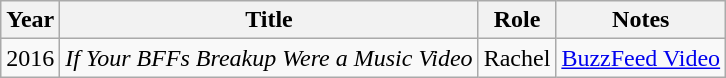<table class="wikitable sortable">
<tr>
<th>Year</th>
<th>Title</th>
<th>Role</th>
<th class="unsortable">Notes</th>
</tr>
<tr>
<td>2016</td>
<td><em>If Your BFFs Breakup Were a Music Video</em></td>
<td>Rachel</td>
<td><a href='#'>BuzzFeed Video</a></td>
</tr>
</table>
